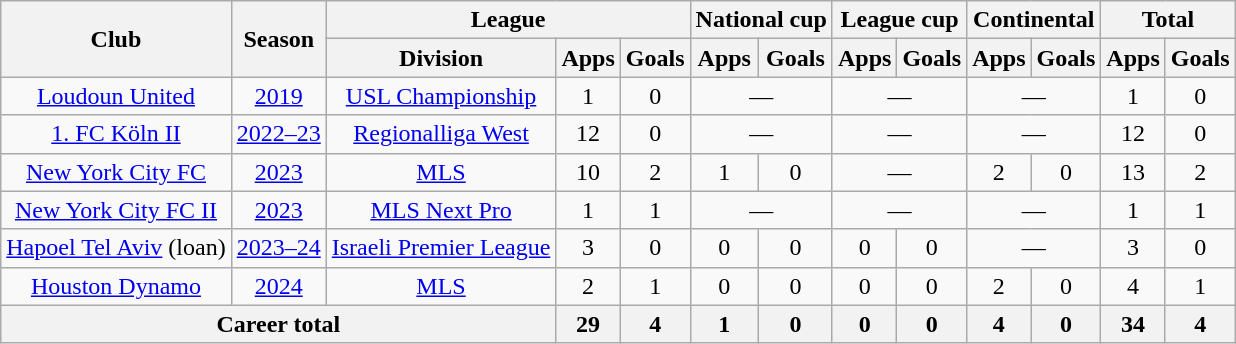<table class="wikitable" style="text-align: center;">
<tr>
<th rowspan="2">Club</th>
<th rowspan="2">Season</th>
<th colspan="3">League</th>
<th colspan="2">National cup</th>
<th colspan="2">League cup</th>
<th colspan="2">Continental</th>
<th colspan="2">Total</th>
</tr>
<tr>
<th>Division</th>
<th>Apps</th>
<th>Goals</th>
<th>Apps</th>
<th>Goals</th>
<th>Apps</th>
<th>Goals</th>
<th>Apps</th>
<th>Goals</th>
<th>Apps</th>
<th>Goals</th>
</tr>
<tr>
<td><a href='#'>Loudoun United</a></td>
<td><a href='#'>2019</a></td>
<td><a href='#'>USL Championship</a></td>
<td>1</td>
<td>0</td>
<td colspan="2">—</td>
<td colspan="2">—</td>
<td colspan="2">—</td>
<td>1</td>
<td>0</td>
</tr>
<tr>
<td><a href='#'>1. FC Köln II</a></td>
<td><a href='#'>2022–23</a></td>
<td><a href='#'>Regionalliga West</a></td>
<td>12</td>
<td>0</td>
<td colspan="2">—</td>
<td colspan="2">—</td>
<td colspan="2">—</td>
<td>12</td>
<td>0</td>
</tr>
<tr>
<td><a href='#'>New York City FC</a></td>
<td><a href='#'>2023</a></td>
<td><a href='#'>MLS</a></td>
<td>10</td>
<td>2</td>
<td>1</td>
<td>0</td>
<td colspan="2">—</td>
<td>2</td>
<td>0</td>
<td>13</td>
<td>2</td>
</tr>
<tr>
<td><a href='#'>New York City FC II</a></td>
<td><a href='#'>2023</a></td>
<td><a href='#'>MLS Next Pro</a></td>
<td>1</td>
<td>1</td>
<td colspan="2">—</td>
<td colspan="2">—</td>
<td colspan="2">—</td>
<td>1</td>
<td>1</td>
</tr>
<tr>
<td><a href='#'>Hapoel Tel Aviv</a> (loan)</td>
<td><a href='#'>2023–24</a></td>
<td><a href='#'>Israeli Premier League</a></td>
<td>3</td>
<td>0</td>
<td>0</td>
<td>0</td>
<td>0</td>
<td>0</td>
<td colspan="2">—</td>
<td>3</td>
<td>0</td>
</tr>
<tr>
<td><a href='#'>Houston Dynamo</a></td>
<td><a href='#'>2024</a></td>
<td><a href='#'>MLS</a></td>
<td>2</td>
<td>1</td>
<td>0</td>
<td>0</td>
<td>0</td>
<td>0</td>
<td>2</td>
<td>0</td>
<td>4</td>
<td>1</td>
</tr>
<tr>
<th colspan="3">Career total</th>
<th>29</th>
<th>4</th>
<th>1</th>
<th>0</th>
<th>0</th>
<th>0</th>
<th>4</th>
<th>0</th>
<th>34</th>
<th>4</th>
</tr>
</table>
